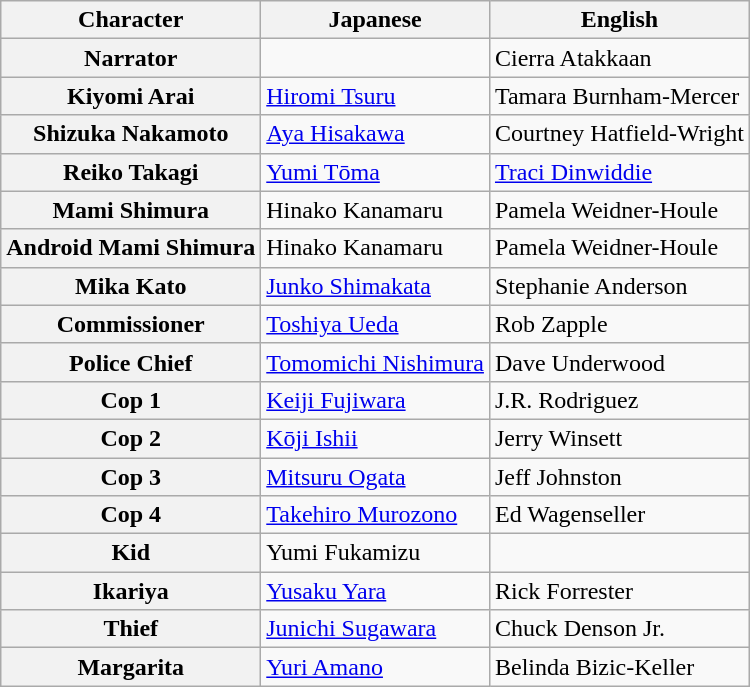<table class="wikitable mw-collapsible">
<tr>
<th>Character</th>
<th>Japanese</th>
<th>English</th>
</tr>
<tr>
<th>Narrator</th>
<td></td>
<td>Cierra Atakkaan</td>
</tr>
<tr>
<th>Kiyomi Arai</th>
<td><a href='#'>Hiromi Tsuru</a></td>
<td>Tamara Burnham-Mercer</td>
</tr>
<tr>
<th>Shizuka Nakamoto</th>
<td><a href='#'>Aya Hisakawa</a></td>
<td>Courtney Hatfield-Wright</td>
</tr>
<tr>
<th>Reiko Takagi</th>
<td><a href='#'>Yumi Tōma</a></td>
<td><a href='#'>Traci Dinwiddie</a></td>
</tr>
<tr>
<th>Mami Shimura</th>
<td>Hinako Kanamaru</td>
<td>Pamela Weidner-Houle</td>
</tr>
<tr>
<th>Android Mami Shimura</th>
<td>Hinako Kanamaru</td>
<td>Pamela Weidner-Houle</td>
</tr>
<tr>
<th>Mika Kato</th>
<td><a href='#'>Junko Shimakata</a></td>
<td>Stephanie Anderson</td>
</tr>
<tr>
<th>Commissioner</th>
<td><a href='#'>Toshiya Ueda</a></td>
<td>Rob Zapple</td>
</tr>
<tr>
<th>Police Chief</th>
<td><a href='#'>Tomomichi Nishimura</a></td>
<td>Dave Underwood</td>
</tr>
<tr>
<th>Cop 1</th>
<td><a href='#'>Keiji Fujiwara</a></td>
<td>J.R. Rodriguez</td>
</tr>
<tr>
<th>Cop 2</th>
<td><a href='#'>Kōji Ishii</a></td>
<td>Jerry Winsett</td>
</tr>
<tr>
<th>Cop 3</th>
<td><a href='#'>Mitsuru Ogata</a></td>
<td>Jeff Johnston</td>
</tr>
<tr>
<th>Cop 4</th>
<td><a href='#'>Takehiro Murozono</a></td>
<td>Ed Wagenseller</td>
</tr>
<tr>
<th>Kid</th>
<td>Yumi Fukamizu</td>
<td></td>
</tr>
<tr>
<th>Ikariya</th>
<td><a href='#'>Yusaku Yara</a></td>
<td>Rick Forrester</td>
</tr>
<tr>
<th>Thief</th>
<td><a href='#'>Junichi Sugawara</a></td>
<td>Chuck Denson Jr.</td>
</tr>
<tr>
<th>Margarita</th>
<td><a href='#'>Yuri Amano</a></td>
<td>Belinda Bizic-Keller</td>
</tr>
</table>
